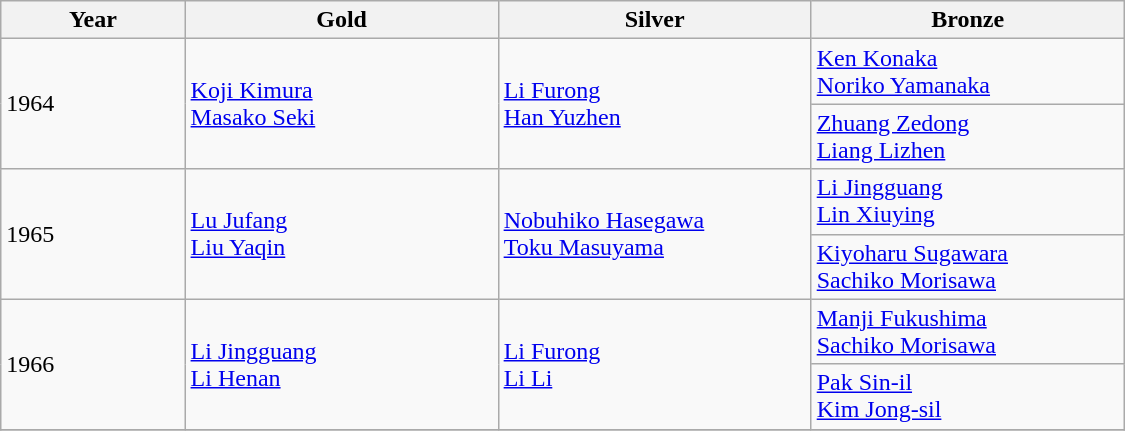<table class="wikitable" style="text-align: left; width: 750px;">
<tr>
<th width="100">Year</th>
<th width="175">Gold</th>
<th width="175">Silver</th>
<th width="175">Bronze</th>
</tr>
<tr>
<td rowspan=2>1964</td>
<td rowspan=2> <a href='#'>Koji Kimura</a><br> <a href='#'>Masako Seki</a></td>
<td rowspan=2> <a href='#'>Li Furong</a><br> <a href='#'>Han Yuzhen</a></td>
<td> <a href='#'>Ken Konaka</a><br> <a href='#'>Noriko Yamanaka</a></td>
</tr>
<tr>
<td> <a href='#'>Zhuang Zedong</a><br> <a href='#'>Liang Lizhen</a></td>
</tr>
<tr>
<td rowspan=2>1965</td>
<td rowspan=2> <a href='#'>Lu Jufang</a><br> <a href='#'>Liu Yaqin</a></td>
<td rowspan=2> <a href='#'>Nobuhiko Hasegawa</a><br> <a href='#'>Toku Masuyama</a></td>
<td> <a href='#'>Li Jingguang</a><br> <a href='#'>Lin Xiuying</a></td>
</tr>
<tr>
<td> <a href='#'>Kiyoharu Sugawara</a><br> <a href='#'>Sachiko Morisawa</a></td>
</tr>
<tr>
<td rowspan=2>1966</td>
<td rowspan=2> <a href='#'>Li Jingguang</a><br> <a href='#'>Li Henan</a></td>
<td rowspan=2> <a href='#'>Li Furong</a><br> <a href='#'>Li Li</a></td>
<td> <a href='#'>Manji Fukushima</a><br> <a href='#'>Sachiko Morisawa</a></td>
</tr>
<tr>
<td> <a href='#'>Pak Sin-il</a><br> <a href='#'>Kim Jong-sil</a></td>
</tr>
<tr>
</tr>
</table>
